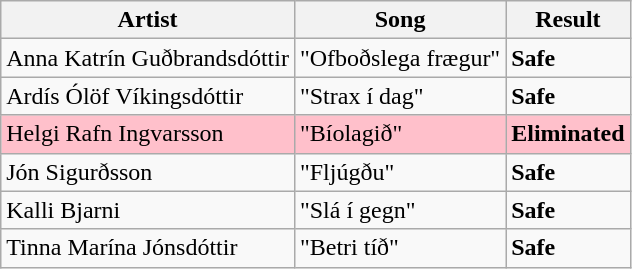<table class=wikitable>
<tr>
<th>Artist</th>
<th>Song</th>
<th>Result</th>
</tr>
<tr>
<td>Anna Katrín Guðbrandsdóttir</td>
<td>"Ofboðslega frægur"</td>
<td><strong>Safe</strong></td>
</tr>
<tr>
<td>Ardís Ólöf Víkingsdóttir</td>
<td>"Strax í dag"</td>
<td><strong>Safe</strong></td>
</tr>
<tr style="background:pink;">
<td>Helgi Rafn Ingvarsson</td>
<td>"Bíolagið"</td>
<td><strong>Eliminated</strong></td>
</tr>
<tr>
<td>Jón Sigurðsson</td>
<td>"Fljúgðu"</td>
<td><strong>Safe</strong></td>
</tr>
<tr>
<td>Kalli Bjarni</td>
<td>"Slá í gegn"</td>
<td><strong>Safe</strong></td>
</tr>
<tr>
<td>Tinna Marína Jónsdóttir</td>
<td>"Betri tíð"</td>
<td><strong>Safe</strong></td>
</tr>
</table>
